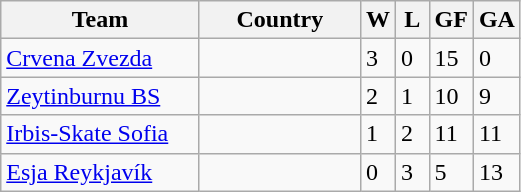<table class="wikitable">
<tr>
<th width="125">Team</th>
<th width="100">Country</th>
<th width="15">W</th>
<th width="15">L</th>
<th width="15">GF</th>
<th width="15">GA</th>
</tr>
<tr>
<td><a href='#'>Crvena Zvezda</a></td>
<td></td>
<td>3</td>
<td>0</td>
<td>15</td>
<td>0</td>
</tr>
<tr>
<td><a href='#'>Zeytinburnu BS</a></td>
<td></td>
<td>2</td>
<td>1</td>
<td>10</td>
<td>9</td>
</tr>
<tr>
<td><a href='#'>Irbis-Skate Sofia</a></td>
<td></td>
<td>1</td>
<td>2</td>
<td>11</td>
<td>11</td>
</tr>
<tr>
<td><a href='#'>Esja Reykjavík</a></td>
<td></td>
<td>0</td>
<td>3</td>
<td>5</td>
<td>13</td>
</tr>
</table>
